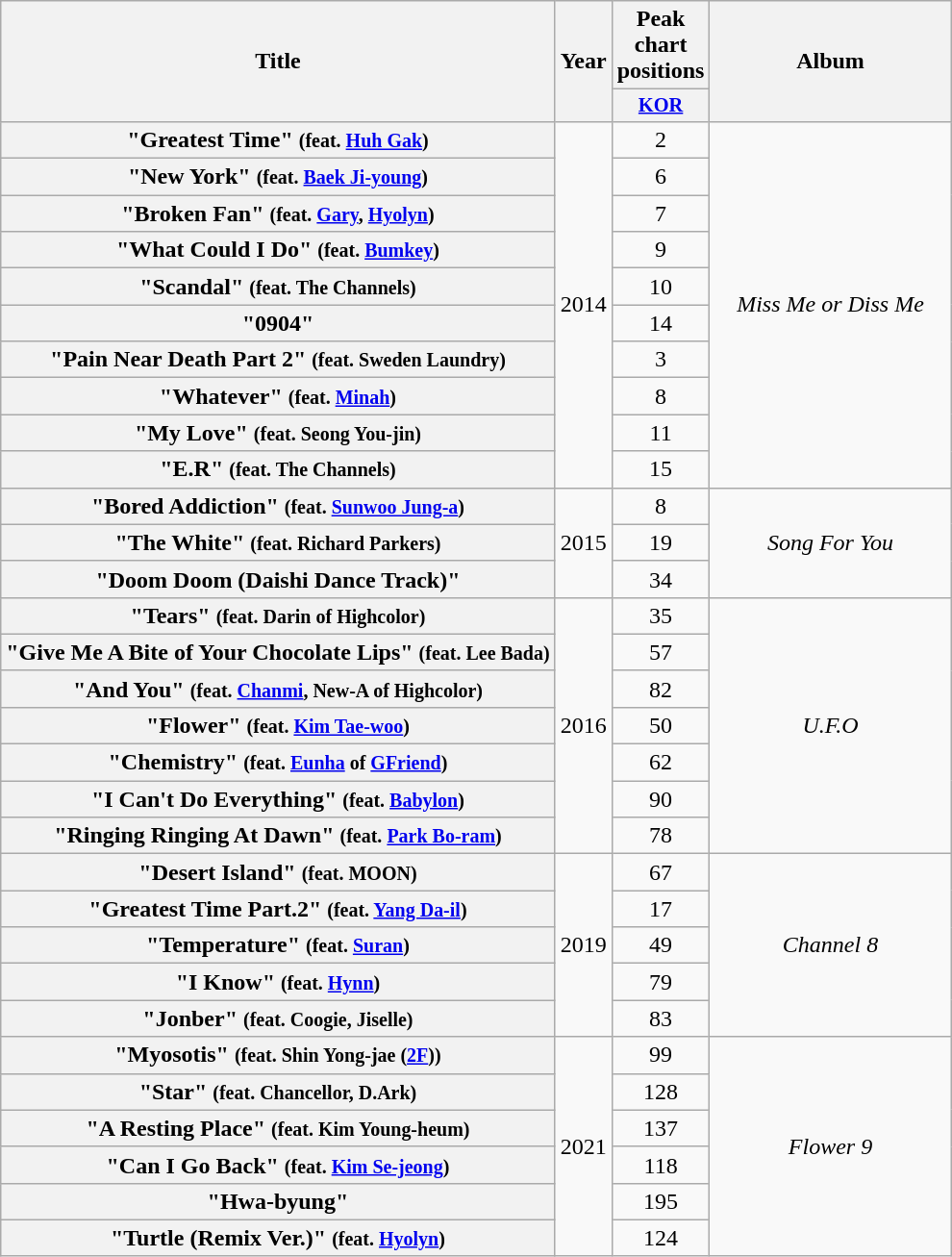<table class="wikitable plainrowheaders" style="text-align:center;">
<tr>
<th scope="col" rowspan="2">Title</th>
<th scope="col" rowspan="2">Year</th>
<th scope="col" colspan="1">Peak chart positions</th>
<th scope="col" rowspan="2" style="width:10em;">Album</th>
</tr>
<tr>
<th width="20" style="width:3em;font-size:85%"><a href='#'>KOR</a><br></th>
</tr>
<tr>
<th scope="row">"Greatest Time" <small>(feat. <a href='#'>Huh Gak</a>)</small></th>
<td rowspan="10">2014</td>
<td>2</td>
<td rowspan="10"><em>Miss Me or Diss Me</em></td>
</tr>
<tr>
<th scope="row">"New York" <small>(feat. <a href='#'>Baek Ji-young</a>)</small></th>
<td>6</td>
</tr>
<tr>
<th scope="row">"Broken Fan" <small>(feat. <a href='#'>Gary</a>, <a href='#'>Hyolyn</a>)</small></th>
<td>7</td>
</tr>
<tr>
<th scope="row">"What Could I Do" <small>(feat. <a href='#'>Bumkey</a>)</small></th>
<td>9</td>
</tr>
<tr>
<th scope="row">"Scandal" <small>(feat. The Channels)</small></th>
<td>10</td>
</tr>
<tr>
<th scope="row">"0904"</th>
<td>14</td>
</tr>
<tr>
<th scope="row">"Pain Near Death Part 2" <small>(feat. Sweden Laundry)</small></th>
<td>3</td>
</tr>
<tr>
<th scope="row">"Whatever" <small>(feat. <a href='#'>Minah</a>)</small></th>
<td>8</td>
</tr>
<tr>
<th scope="row">"My Love" <small>(feat. Seong You-jin)</small></th>
<td>11</td>
</tr>
<tr>
<th scope="row">"E.R" <small>(feat. The Channels)</small></th>
<td>15</td>
</tr>
<tr>
<th scope="row">"Bored Addiction" <small>(feat. <a href='#'>Sunwoo Jung-a</a>)</small></th>
<td rowspan="3">2015</td>
<td>8</td>
<td rowspan="3"><em>Song For You</em></td>
</tr>
<tr>
<th scope="row">"The White" <small>(feat. Richard Parkers)</small></th>
<td>19</td>
</tr>
<tr>
<th scope="row">"Doom Doom (Daishi Dance Track)"</th>
<td>34</td>
</tr>
<tr>
<th scope="row">"Tears" <small>(feat. Darin of Highcolor)</small></th>
<td rowspan="7">2016</td>
<td>35</td>
<td rowspan="7"><em>U.F.O</em></td>
</tr>
<tr>
<th scope="row">"Give Me A Bite of Your Chocolate Lips" <small>(feat. Lee Bada)</small></th>
<td>57</td>
</tr>
<tr>
<th scope="row">"And You" <small>(feat. <a href='#'>Chanmi</a>, New-A of Highcolor)</small></th>
<td>82</td>
</tr>
<tr>
<th scope="row">"Flower" <small>(feat. <a href='#'>Kim Tae-woo</a>)</small></th>
<td>50</td>
</tr>
<tr>
<th scope="row">"Chemistry" <small>(feat. <a href='#'>Eunha</a> of <a href='#'>GFriend</a>)</small></th>
<td>62</td>
</tr>
<tr>
<th scope="row">"I Can't Do Everything" <small>(feat. <a href='#'>Babylon</a>)</small></th>
<td>90</td>
</tr>
<tr>
<th scope="row">"Ringing Ringing At Dawn" <small>(feat. <a href='#'>Park Bo-ram</a>)</small></th>
<td>78</td>
</tr>
<tr>
<th scope="row">"Desert Island" <small>(feat. MOON)</small></th>
<td rowspan="5">2019</td>
<td>67</td>
<td rowspan="5"><em>Channel 8</em></td>
</tr>
<tr>
<th scope="row">"Greatest Time Part.2" <small>(feat. <a href='#'>Yang Da-il</a>)</small></th>
<td>17</td>
</tr>
<tr>
<th scope="row">"Temperature" <small>(feat. <a href='#'>Suran</a>)</small></th>
<td>49</td>
</tr>
<tr>
<th scope="row">"I Know" <small>(feat. <a href='#'>Hynn</a>)</small></th>
<td>79</td>
</tr>
<tr>
<th scope="row">"Jonber" <small>(feat. Coogie, Jiselle)</small></th>
<td>83</td>
</tr>
<tr>
<th scope="row">"Myosotis" <small>(feat. Shin Yong-jae (<a href='#'>2F</a>))</small></th>
<td rowspan="6">2021</td>
<td>99</td>
<td rowspan="6"><em>Flower 9</em></td>
</tr>
<tr>
<th scope="row">"Star" <small>(feat. Chancellor, D.Ark)</small></th>
<td>128</td>
</tr>
<tr>
<th scope="row">"A Resting Place" <small>(feat. Kim Young-heum)</small></th>
<td>137</td>
</tr>
<tr>
<th scope="row">"Can I Go Back" <small>(feat. <a href='#'>Kim Se-jeong</a>)</small></th>
<td>118</td>
</tr>
<tr>
<th scope="row">"Hwa-byung"</th>
<td>195</td>
</tr>
<tr>
<th scope="row">"Turtle (Remix Ver.)" <small>(feat. <a href='#'>Hyolyn</a>)</small></th>
<td>124</td>
</tr>
</table>
